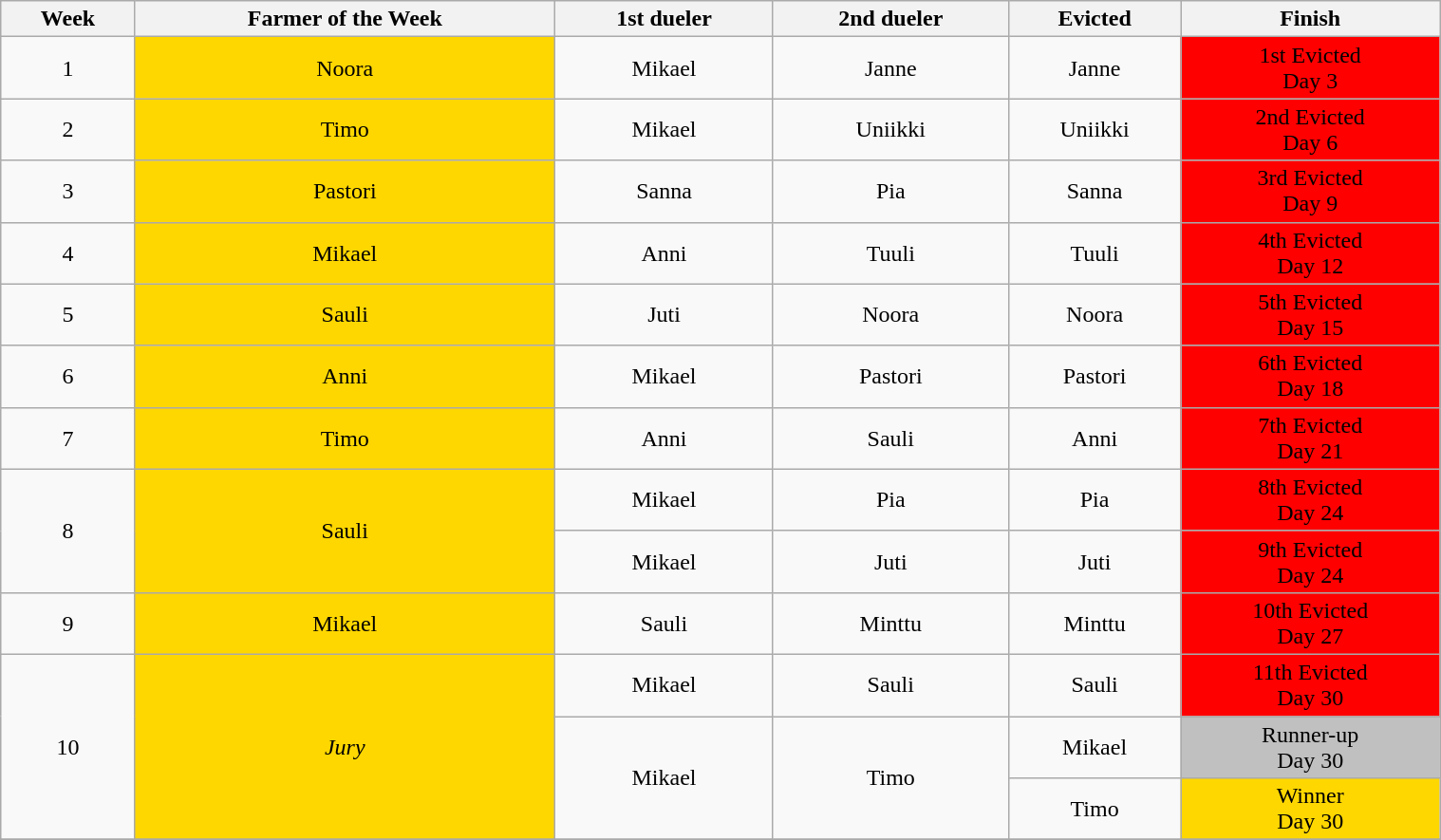<table class="wikitable" style="font-size:100%; text-align:center; width: 80%; margin-left: auto; margin-right: auto;">
<tr>
<th>Week</th>
<th>Farmer of the Week</th>
<th>1st dueler</th>
<th>2nd dueler</th>
<th>Evicted</th>
<th>Finish</th>
</tr>
<tr>
<td>1</td>
<td style="background:gold;">Noora</td>
<td>Mikael</td>
<td>Janne</td>
<td>Janne</td>
<td style="background:#ff0000">1st Evicted<br>Day 3</td>
</tr>
<tr>
<td>2</td>
<td style="background:gold;">Timo</td>
<td>Mikael</td>
<td>Uniikki</td>
<td>Uniikki</td>
<td style="background:#ff0000">2nd Evicted<br>Day 6</td>
</tr>
<tr>
<td>3</td>
<td style="background:gold;">Pastori</td>
<td>Sanna</td>
<td>Pia</td>
<td>Sanna</td>
<td style="background:#ff0000">3rd Evicted<br>Day 9</td>
</tr>
<tr>
<td>4</td>
<td style="background:gold;">Mikael</td>
<td>Anni</td>
<td>Tuuli</td>
<td>Tuuli</td>
<td style="background:#ff0000">4th Evicted<br>Day 12</td>
</tr>
<tr>
<td>5</td>
<td style="background:gold;">Sauli</td>
<td>Juti</td>
<td>Noora</td>
<td>Noora</td>
<td style="background:#ff0000">5th Evicted<br>Day 15</td>
</tr>
<tr>
<td>6</td>
<td style="background:gold;">Anni</td>
<td>Mikael</td>
<td>Pastori</td>
<td>Pastori</td>
<td style="background:#ff0000">6th Evicted<br>Day 18</td>
</tr>
<tr>
<td>7</td>
<td style="background:gold;">Timo</td>
<td>Anni</td>
<td>Sauli</td>
<td>Anni</td>
<td style="background:#ff0000">7th Evicted<br>Day 21</td>
</tr>
<tr>
<td rowspan="2">8</td>
<td rowspan="2" style="background:gold;">Sauli</td>
<td rowspan="1">Mikael</td>
<td rowspan="1">Pia</td>
<td rowspan="1">Pia</td>
<td rowspan="1" style="background:#ff0000">8th Evicted<br>Day 24</td>
</tr>
<tr>
<td rowspan="1">Mikael</td>
<td rowspan="1">Juti</td>
<td rowspan="1">Juti</td>
<td rowspan="1" style="background:#ff0000">9th Evicted<br>Day 24</td>
</tr>
<tr>
<td>9</td>
<td style="background:gold;">Mikael</td>
<td>Sauli</td>
<td>Minttu</td>
<td>Minttu</td>
<td style="background:#ff0000">10th Evicted<br>Day 27</td>
</tr>
<tr>
<td rowspan="3">10</td>
<td rowspan="3" style="background:gold;"><em>Jury</em></td>
<td rowspan="1">Mikael</td>
<td rowspan="1">Sauli</td>
<td rowspan="1">Sauli</td>
<td rowspan="1" style="background:#ff0000">11th Evicted<br>Day 30</td>
</tr>
<tr>
<td rowspan="2">Mikael</td>
<td rowspan="2">Timo</td>
<td rowspan="1">Mikael</td>
<td rowspan="1" style="background:silver">Runner-up<br>Day 30</td>
</tr>
<tr>
<td rowspan="1">Timo</td>
<td rowspan="1" style="background:gold">Winner<br>Day 30</td>
</tr>
<tr>
</tr>
</table>
